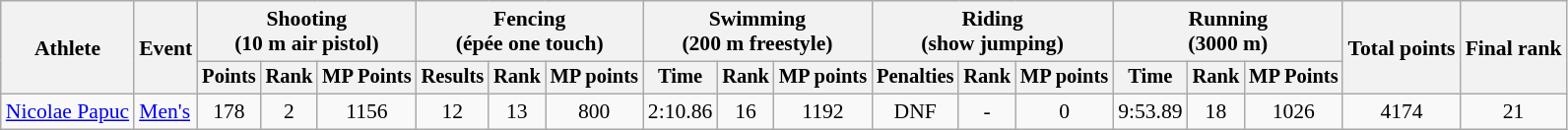<table class="wikitable" style="font-size:90%">
<tr>
<th rowspan="2">Athlete</th>
<th rowspan="2">Event</th>
<th colspan=3>Shooting<br><span>(10 m air pistol)</span></th>
<th colspan=3>Fencing<br><span>(épée one touch)</span></th>
<th colspan=3>Swimming<br><span>(200 m freestyle)</span></th>
<th colspan=3>Riding<br><span>(show jumping)</span></th>
<th colspan=3>Running<br><span>(3000 m)</span></th>
<th rowspan=2>Total points</th>
<th rowspan=2>Final rank</th>
</tr>
<tr style="font-size:95%">
<th>Points</th>
<th>Rank</th>
<th>MP Points</th>
<th>Results</th>
<th>Rank</th>
<th>MP points</th>
<th>Time</th>
<th>Rank</th>
<th>MP points</th>
<th>Penalties</th>
<th>Rank</th>
<th>MP points</th>
<th>Time</th>
<th>Rank</th>
<th>MP Points</th>
</tr>
<tr align=center>
<td align=left><a href='#'>Nicolae Papuc</a></td>
<td align=left><a href='#'>Men's</a></td>
<td>178</td>
<td>2</td>
<td>1156</td>
<td>12</td>
<td>13</td>
<td>800</td>
<td>2:10.86</td>
<td>16</td>
<td>1192</td>
<td>DNF</td>
<td>-</td>
<td>0</td>
<td>9:53.89</td>
<td>18</td>
<td>1026</td>
<td>4174</td>
<td>21</td>
</tr>
</table>
